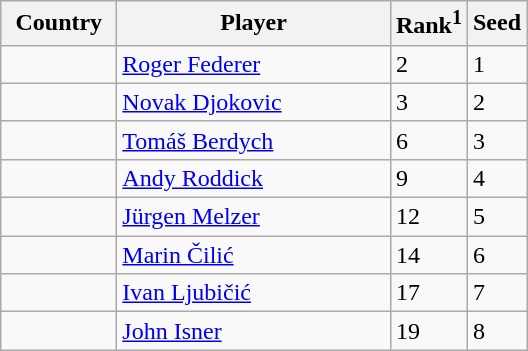<table class="sortable wikitable">
<tr>
<th width="70">Country</th>
<th width="175">Player</th>
<th>Rank<sup>1</sup></th>
<th>Seed</th>
</tr>
<tr>
<td></td>
<td><a href='#'>Roger Federer</a></td>
<td>2</td>
<td>1</td>
</tr>
<tr>
<td></td>
<td><a href='#'>Novak Djokovic</a></td>
<td>3</td>
<td>2</td>
</tr>
<tr>
<td></td>
<td><a href='#'>Tomáš Berdych</a></td>
<td>6</td>
<td>3</td>
</tr>
<tr>
<td></td>
<td><a href='#'>Andy Roddick</a></td>
<td>9</td>
<td>4</td>
</tr>
<tr>
<td></td>
<td><a href='#'>Jürgen Melzer</a></td>
<td>12</td>
<td>5</td>
</tr>
<tr>
<td></td>
<td><a href='#'>Marin Čilić</a></td>
<td>14</td>
<td>6</td>
</tr>
<tr>
<td></td>
<td><a href='#'>Ivan Ljubičić</a></td>
<td>17</td>
<td>7</td>
</tr>
<tr>
<td></td>
<td><a href='#'>John Isner</a></td>
<td>19</td>
<td>8</td>
</tr>
</table>
